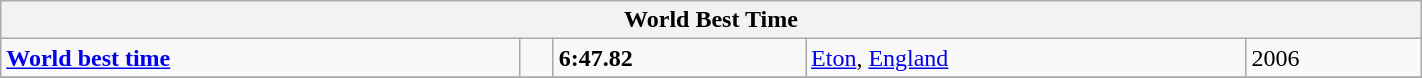<table class="wikitable" width=75%>
<tr>
<th colspan=5>World Best Time</th>
</tr>
<tr>
<td><strong><a href='#'>World best time</a></strong></td>
<td></td>
<td><strong>6:47.82</strong></td>
<td><a href='#'>Eton</a>, <a href='#'>England</a></td>
<td>2006</td>
</tr>
<tr>
</tr>
</table>
